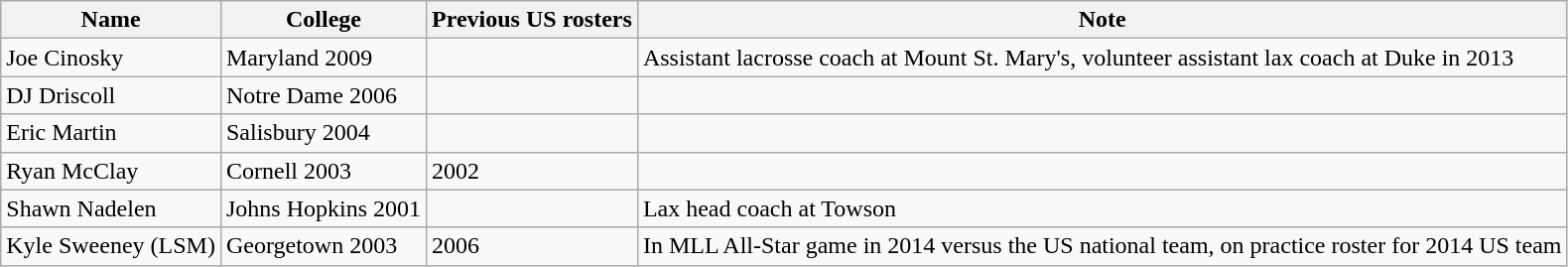<table class="wikitable">
<tr ;>
<th>Name</th>
<th>College</th>
<th>Previous US rosters</th>
<th>Note</th>
</tr>
<tr>
<td>Joe Cinosky</td>
<td>Maryland 2009</td>
<td></td>
<td>Assistant lacrosse coach at Mount St. Mary's, volunteer assistant lax coach at Duke in 2013</td>
</tr>
<tr>
<td>DJ Driscoll</td>
<td>Notre Dame 2006</td>
<td></td>
<td></td>
</tr>
<tr>
<td>Eric Martin</td>
<td>Salisbury 2004</td>
<td></td>
<td></td>
</tr>
<tr>
<td>Ryan McClay</td>
<td>Cornell 2003</td>
<td>2002</td>
<td></td>
</tr>
<tr>
<td>Shawn Nadelen</td>
<td>Johns Hopkins 2001</td>
<td></td>
<td>Lax head coach at Towson</td>
</tr>
<tr>
<td>Kyle Sweeney (LSM)</td>
<td>Georgetown 2003</td>
<td>2006</td>
<td>In MLL All-Star game in 2014 versus the US national team, on practice roster for 2014 US team</td>
</tr>
</table>
